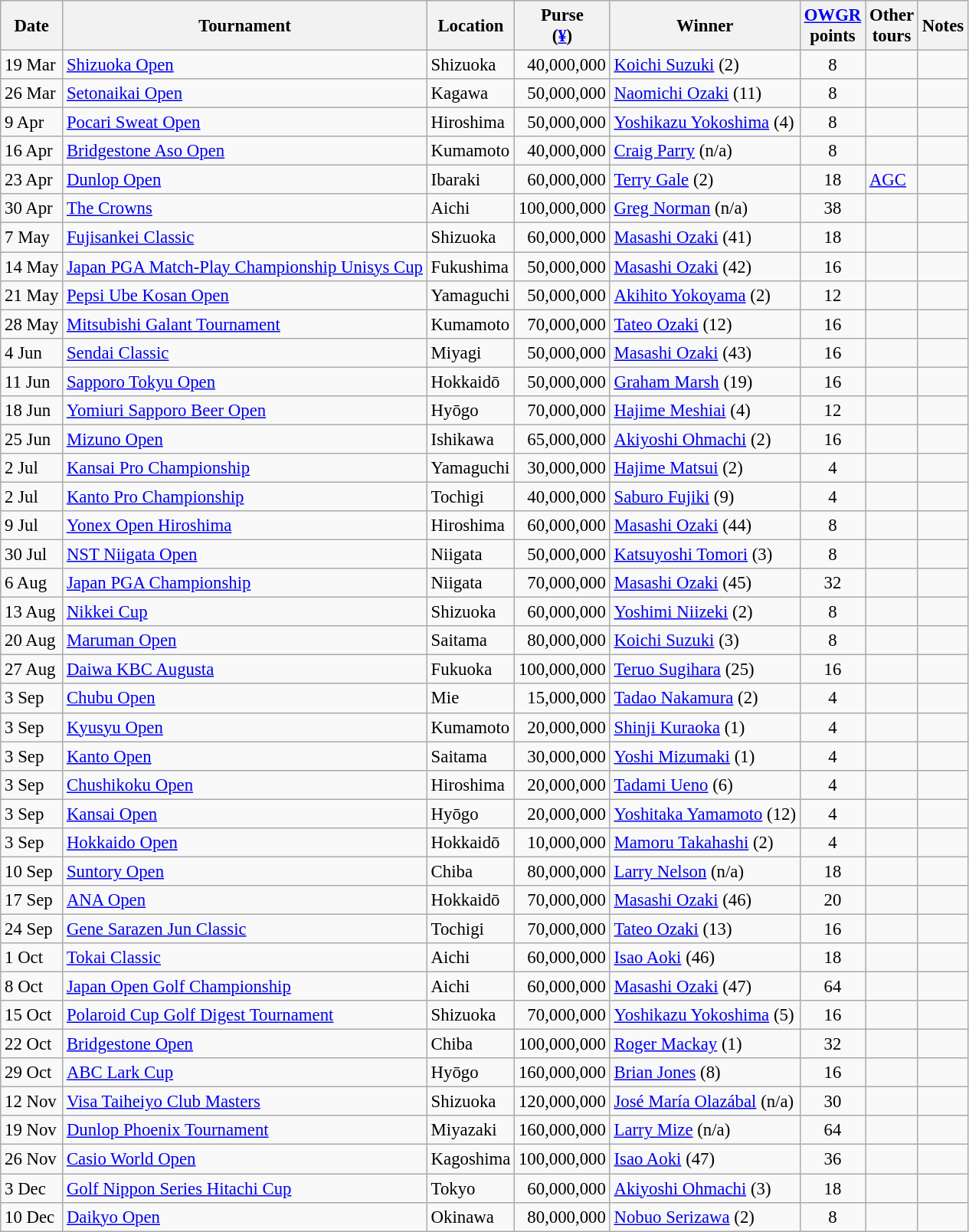<table class="wikitable" style="font-size:95%">
<tr>
<th>Date</th>
<th>Tournament</th>
<th>Location</th>
<th>Purse<br>(<a href='#'>¥</a>)</th>
<th>Winner</th>
<th><a href='#'>OWGR</a><br>points</th>
<th>Other<br>tours</th>
<th>Notes</th>
</tr>
<tr>
<td>19 Mar</td>
<td><a href='#'>Shizuoka Open</a></td>
<td>Shizuoka</td>
<td align=right>40,000,000</td>
<td> <a href='#'>Koichi Suzuki</a> (2)</td>
<td align=center>8</td>
<td></td>
<td></td>
</tr>
<tr>
<td>26 Mar</td>
<td><a href='#'>Setonaikai Open</a></td>
<td>Kagawa</td>
<td align=right>50,000,000</td>
<td> <a href='#'>Naomichi Ozaki</a> (11)</td>
<td align=center>8</td>
<td></td>
<td></td>
</tr>
<tr>
<td>9 Apr</td>
<td><a href='#'>Pocari Sweat Open</a></td>
<td>Hiroshima</td>
<td align=right>50,000,000</td>
<td> <a href='#'>Yoshikazu Yokoshima</a> (4)</td>
<td align=center>8</td>
<td></td>
<td></td>
</tr>
<tr>
<td>16 Apr</td>
<td><a href='#'>Bridgestone Aso Open</a></td>
<td>Kumamoto</td>
<td align=right>40,000,000</td>
<td> <a href='#'>Craig Parry</a> (n/a)</td>
<td align=center>8</td>
<td></td>
<td></td>
</tr>
<tr>
<td>23 Apr</td>
<td><a href='#'>Dunlop Open</a></td>
<td>Ibaraki</td>
<td align=right>60,000,000</td>
<td> <a href='#'>Terry Gale</a> (2)</td>
<td align=center>18</td>
<td><a href='#'>AGC</a></td>
<td></td>
</tr>
<tr>
<td>30 Apr</td>
<td><a href='#'>The Crowns</a></td>
<td>Aichi</td>
<td align=right>100,000,000</td>
<td> <a href='#'>Greg Norman</a> (n/a)</td>
<td align=center>38</td>
<td></td>
<td></td>
</tr>
<tr>
<td>7 May</td>
<td><a href='#'>Fujisankei Classic</a></td>
<td>Shizuoka</td>
<td align=right>60,000,000</td>
<td> <a href='#'>Masashi Ozaki</a> (41)</td>
<td align=center>18</td>
<td></td>
<td></td>
</tr>
<tr>
<td>14 May</td>
<td><a href='#'>Japan PGA Match-Play Championship Unisys Cup</a></td>
<td>Fukushima</td>
<td align=right>50,000,000</td>
<td> <a href='#'>Masashi Ozaki</a> (42)</td>
<td align=center>16</td>
<td></td>
<td></td>
</tr>
<tr>
<td>21 May</td>
<td><a href='#'>Pepsi Ube Kosan Open</a></td>
<td>Yamaguchi</td>
<td align=right>50,000,000</td>
<td> <a href='#'>Akihito Yokoyama</a> (2)</td>
<td align=center>12</td>
<td></td>
<td></td>
</tr>
<tr>
<td>28 May</td>
<td><a href='#'>Mitsubishi Galant Tournament</a></td>
<td>Kumamoto</td>
<td align=right>70,000,000</td>
<td> <a href='#'>Tateo Ozaki</a> (12)</td>
<td align=center>16</td>
<td></td>
<td></td>
</tr>
<tr>
<td>4 Jun</td>
<td><a href='#'>Sendai Classic</a></td>
<td>Miyagi</td>
<td align=right>50,000,000</td>
<td> <a href='#'>Masashi Ozaki</a> (43)</td>
<td align=center>16</td>
<td></td>
<td></td>
</tr>
<tr>
<td>11 Jun</td>
<td><a href='#'>Sapporo Tokyu Open</a></td>
<td>Hokkaidō</td>
<td align=right>50,000,000</td>
<td> <a href='#'>Graham Marsh</a> (19)</td>
<td align=center>16</td>
<td></td>
<td></td>
</tr>
<tr>
<td>18 Jun</td>
<td><a href='#'>Yomiuri Sapporo Beer Open</a></td>
<td>Hyōgo</td>
<td align=right>70,000,000</td>
<td> <a href='#'>Hajime Meshiai</a> (4)</td>
<td align=center>12</td>
<td></td>
<td></td>
</tr>
<tr>
<td>25 Jun</td>
<td><a href='#'>Mizuno Open</a></td>
<td>Ishikawa</td>
<td align=right>65,000,000</td>
<td> <a href='#'>Akiyoshi Ohmachi</a> (2)</td>
<td align=center>16</td>
<td></td>
<td></td>
</tr>
<tr>
<td>2 Jul</td>
<td><a href='#'>Kansai Pro Championship</a></td>
<td>Yamaguchi</td>
<td align=right>30,000,000</td>
<td> <a href='#'>Hajime Matsui</a> (2)</td>
<td align=center>4</td>
<td></td>
<td></td>
</tr>
<tr>
<td>2 Jul</td>
<td><a href='#'>Kanto Pro Championship</a></td>
<td>Tochigi</td>
<td align=right>40,000,000</td>
<td> <a href='#'>Saburo Fujiki</a> (9)</td>
<td align=center>4</td>
<td></td>
<td></td>
</tr>
<tr>
<td>9 Jul</td>
<td><a href='#'>Yonex Open Hiroshima</a></td>
<td>Hiroshima</td>
<td align=right>60,000,000</td>
<td> <a href='#'>Masashi Ozaki</a> (44)</td>
<td align=center>8</td>
<td></td>
<td></td>
</tr>
<tr>
<td>30 Jul</td>
<td><a href='#'>NST Niigata Open</a></td>
<td>Niigata</td>
<td align=right>50,000,000</td>
<td> <a href='#'>Katsuyoshi Tomori</a> (3)</td>
<td align=center>8</td>
<td></td>
<td></td>
</tr>
<tr>
<td>6 Aug</td>
<td><a href='#'>Japan PGA Championship</a></td>
<td>Niigata</td>
<td align=right>70,000,000</td>
<td> <a href='#'>Masashi Ozaki</a> (45)</td>
<td align=center>32</td>
<td></td>
<td></td>
</tr>
<tr>
<td>13 Aug</td>
<td><a href='#'>Nikkei Cup</a></td>
<td>Shizuoka</td>
<td align=right>60,000,000</td>
<td> <a href='#'>Yoshimi Niizeki</a> (2)</td>
<td align=center>8</td>
<td></td>
<td></td>
</tr>
<tr>
<td>20 Aug</td>
<td><a href='#'>Maruman Open</a></td>
<td>Saitama</td>
<td align=right>80,000,000</td>
<td> <a href='#'>Koichi Suzuki</a> (3)</td>
<td align=center>8</td>
<td></td>
<td></td>
</tr>
<tr>
<td>27 Aug</td>
<td><a href='#'>Daiwa KBC Augusta</a></td>
<td>Fukuoka</td>
<td align=right>100,000,000</td>
<td> <a href='#'>Teruo Sugihara</a> (25)</td>
<td align=center>16</td>
<td></td>
<td></td>
</tr>
<tr>
<td>3 Sep</td>
<td><a href='#'>Chubu Open</a></td>
<td>Mie</td>
<td align=right>15,000,000</td>
<td> <a href='#'>Tadao Nakamura</a> (2)</td>
<td align=center>4</td>
<td></td>
<td></td>
</tr>
<tr>
<td>3 Sep</td>
<td><a href='#'>Kyusyu Open</a></td>
<td>Kumamoto</td>
<td align=right>20,000,000</td>
<td> <a href='#'>Shinji Kuraoka</a> (1)</td>
<td align=center>4</td>
<td></td>
<td></td>
</tr>
<tr>
<td>3 Sep</td>
<td><a href='#'>Kanto Open</a></td>
<td>Saitama</td>
<td align=right>30,000,000</td>
<td> <a href='#'>Yoshi Mizumaki</a> (1)</td>
<td align=center>4</td>
<td></td>
<td></td>
</tr>
<tr>
<td>3 Sep</td>
<td><a href='#'>Chushikoku Open</a></td>
<td>Hiroshima</td>
<td align=right>20,000,000</td>
<td> <a href='#'>Tadami Ueno</a> (6)</td>
<td align=center>4</td>
<td></td>
<td></td>
</tr>
<tr>
<td>3 Sep</td>
<td><a href='#'>Kansai Open</a></td>
<td>Hyōgo</td>
<td align=right>20,000,000</td>
<td> <a href='#'>Yoshitaka Yamamoto</a> (12)</td>
<td align=center>4</td>
<td></td>
<td></td>
</tr>
<tr>
<td>3 Sep</td>
<td><a href='#'>Hokkaido Open</a></td>
<td>Hokkaidō</td>
<td align=right>10,000,000</td>
<td> <a href='#'>Mamoru Takahashi</a> (2)</td>
<td align=center>4</td>
<td></td>
<td></td>
</tr>
<tr>
<td>10 Sep</td>
<td><a href='#'>Suntory Open</a></td>
<td>Chiba</td>
<td align=right>80,000,000</td>
<td> <a href='#'>Larry Nelson</a> (n/a)</td>
<td align=center>18</td>
<td></td>
<td></td>
</tr>
<tr>
<td>17 Sep</td>
<td><a href='#'>ANA Open</a></td>
<td>Hokkaidō</td>
<td align=right>70,000,000</td>
<td> <a href='#'>Masashi Ozaki</a> (46)</td>
<td align=center>20</td>
<td></td>
<td></td>
</tr>
<tr>
<td>24 Sep</td>
<td><a href='#'>Gene Sarazen Jun Classic</a></td>
<td>Tochigi</td>
<td align=right>70,000,000</td>
<td> <a href='#'>Tateo Ozaki</a> (13)</td>
<td align=center>16</td>
<td></td>
<td></td>
</tr>
<tr>
<td>1 Oct</td>
<td><a href='#'>Tokai Classic</a></td>
<td>Aichi</td>
<td align=right>60,000,000</td>
<td> <a href='#'>Isao Aoki</a> (46)</td>
<td align=center>18</td>
<td></td>
<td></td>
</tr>
<tr>
<td>8 Oct</td>
<td><a href='#'>Japan Open Golf Championship</a></td>
<td>Aichi</td>
<td align=right>60,000,000</td>
<td> <a href='#'>Masashi Ozaki</a> (47)</td>
<td align=center>64</td>
<td></td>
<td></td>
</tr>
<tr>
<td>15 Oct</td>
<td><a href='#'>Polaroid Cup Golf Digest Tournament</a></td>
<td>Shizuoka</td>
<td align=right>70,000,000</td>
<td> <a href='#'>Yoshikazu Yokoshima</a> (5)</td>
<td align=center>16</td>
<td></td>
<td></td>
</tr>
<tr>
<td>22 Oct</td>
<td><a href='#'>Bridgestone Open</a></td>
<td>Chiba</td>
<td align=right>100,000,000</td>
<td> <a href='#'>Roger Mackay</a> (1)</td>
<td align=center>32</td>
<td></td>
<td></td>
</tr>
<tr>
<td>29 Oct</td>
<td><a href='#'>ABC Lark Cup</a></td>
<td>Hyōgo</td>
<td align=right>160,000,000</td>
<td> <a href='#'>Brian Jones</a> (8)</td>
<td align=center>16</td>
<td></td>
<td></td>
</tr>
<tr>
<td>12 Nov</td>
<td><a href='#'>Visa Taiheiyo Club Masters</a></td>
<td>Shizuoka</td>
<td align=right>120,000,000</td>
<td> <a href='#'>José María Olazábal</a> (n/a)</td>
<td align=center>30</td>
<td></td>
<td></td>
</tr>
<tr>
<td>19 Nov</td>
<td><a href='#'>Dunlop Phoenix Tournament</a></td>
<td>Miyazaki</td>
<td align=right>160,000,000</td>
<td> <a href='#'>Larry Mize</a> (n/a)</td>
<td align=center>64</td>
<td></td>
<td></td>
</tr>
<tr>
<td>26 Nov</td>
<td><a href='#'>Casio World Open</a></td>
<td>Kagoshima</td>
<td align=right>100,000,000</td>
<td> <a href='#'>Isao Aoki</a> (47)</td>
<td align=center>36</td>
<td></td>
<td></td>
</tr>
<tr>
<td>3 Dec</td>
<td><a href='#'>Golf Nippon Series Hitachi Cup</a></td>
<td>Tokyo</td>
<td align=right>60,000,000</td>
<td> <a href='#'>Akiyoshi Ohmachi</a> (3)</td>
<td align=center>18</td>
<td></td>
<td></td>
</tr>
<tr>
<td>10 Dec</td>
<td><a href='#'>Daikyo Open</a></td>
<td>Okinawa</td>
<td align=right>80,000,000</td>
<td> <a href='#'>Nobuo Serizawa</a> (2)</td>
<td align=center>8</td>
<td></td>
<td></td>
</tr>
</table>
